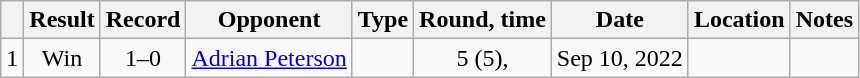<table class="wikitable" style="text-align:center">
<tr>
<th></th>
<th>Result</th>
<th>Record</th>
<th>Opponent</th>
<th>Type</th>
<th>Round, time</th>
<th>Date</th>
<th>Location</th>
<th>Notes</th>
</tr>
<tr>
<td>1</td>
<td>Win</td>
<td>1–0</td>
<td style="text-align:left;"><a href='#'>Adrian Peterson</a></td>
<td></td>
<td>5 (5), </td>
<td>Sep 10, 2022</td>
<td style="text-align:left;"></td>
<td></td>
</tr>
</table>
